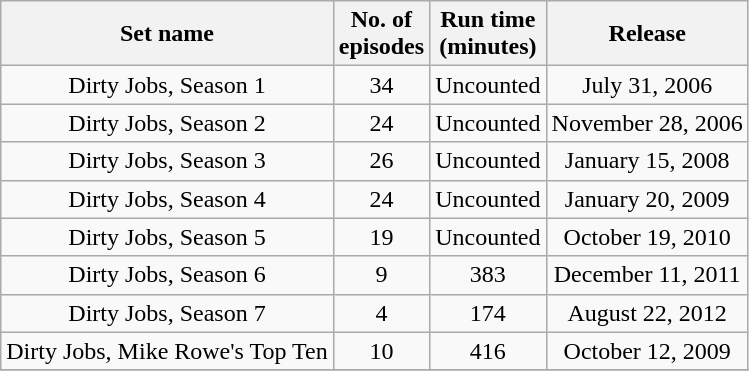<table class="wikitable" style="text-align:center;">
<tr>
<th>Set name</th>
<th>No. of<br>episodes</th>
<th>Run time<br>(minutes)</th>
<th>Release</th>
</tr>
<tr>
<td>Dirty Jobs, Season 1</td>
<td>34</td>
<td>Uncounted</td>
<td>July 31, 2006</td>
</tr>
<tr>
<td>Dirty Jobs, Season 2</td>
<td>24</td>
<td>Uncounted</td>
<td>November 28, 2006</td>
</tr>
<tr>
<td>Dirty Jobs, Season 3</td>
<td>26</td>
<td>Uncounted</td>
<td>January 15, 2008</td>
</tr>
<tr>
<td>Dirty Jobs, Season 4</td>
<td>24</td>
<td>Uncounted</td>
<td>January 20, 2009</td>
</tr>
<tr>
<td>Dirty Jobs, Season 5</td>
<td>19</td>
<td>Uncounted</td>
<td>October 19, 2010</td>
</tr>
<tr>
<td>Dirty Jobs, Season 6</td>
<td>9</td>
<td>383</td>
<td>December 11, 2011</td>
</tr>
<tr>
<td>Dirty Jobs, Season 7</td>
<td>4</td>
<td>174</td>
<td>August 22, 2012</td>
</tr>
<tr>
<td>Dirty Jobs, Mike Rowe's Top Ten</td>
<td>10</td>
<td>416</td>
<td>October 12, 2009</td>
</tr>
<tr>
</tr>
</table>
